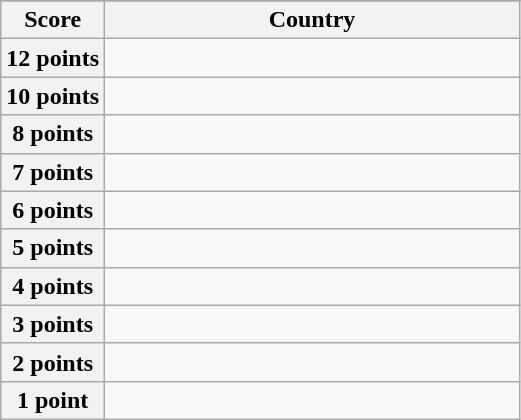<table class="wikitable">
<tr>
</tr>
<tr>
<th scope="col" width="20%">Score</th>
<th scope="col">Country</th>
</tr>
<tr>
<th scope="row">12 points</th>
<td></td>
</tr>
<tr>
<th scope="row">10 points</th>
<td></td>
</tr>
<tr>
<th scope="row">8 points</th>
<td></td>
</tr>
<tr>
<th scope="row">7 points</th>
<td></td>
</tr>
<tr>
<th scope="row">6 points</th>
<td></td>
</tr>
<tr>
<th scope="row">5 points</th>
<td></td>
</tr>
<tr>
<th scope="row">4 points</th>
<td></td>
</tr>
<tr>
<th scope="row">3 points</th>
<td></td>
</tr>
<tr>
<th scope="row">2 points</th>
<td></td>
</tr>
<tr>
<th scope="row">1 point</th>
<td></td>
</tr>
</table>
